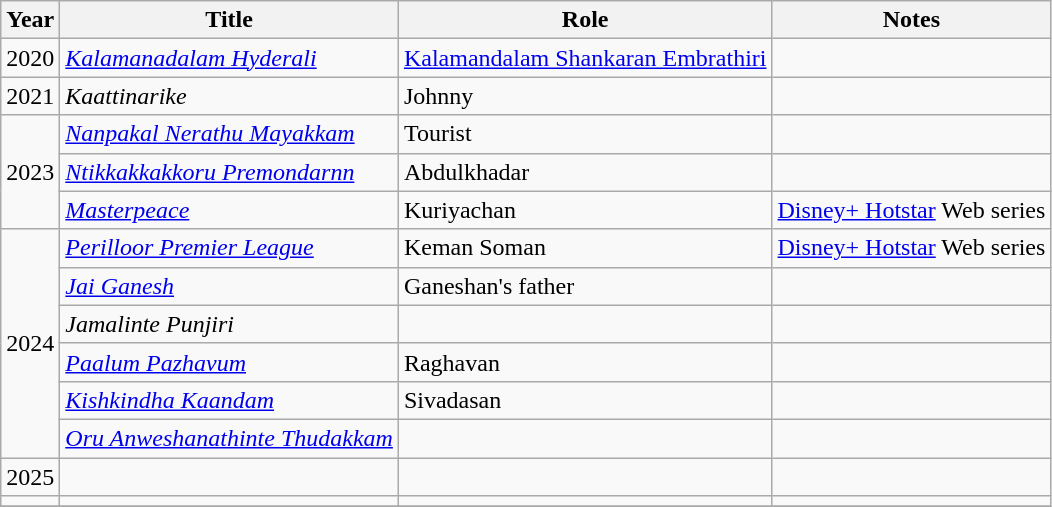<table class="wikitable sortable">
<tr>
<th>Year</th>
<th>Title</th>
<th>Role</th>
<th class="unsortable">Notes</th>
</tr>
<tr>
<td>2020</td>
<td><em><a href='#'>Kalamanadalam Hyderali</a></em></td>
<td><a href='#'>Kalamandalam Shankaran Embrathiri</a></td>
<td></td>
</tr>
<tr>
<td>2021</td>
<td><em>Kaattinarike</em></td>
<td>Johnny</td>
<td></td>
</tr>
<tr>
<td rowspan=3>2023</td>
<td><em><a href='#'>Nanpakal Nerathu Mayakkam</a></em></td>
<td>Tourist</td>
<td></td>
</tr>
<tr>
<td><em><a href='#'>Ntikkakkakkoru Premondarnn</a></em></td>
<td>Abdulkhadar</td>
<td></td>
</tr>
<tr>
<td><em><a href='#'>Masterpeace</a></em></td>
<td>Kuriyachan</td>
<td><a href='#'>Disney+ Hotstar</a> Web series</td>
</tr>
<tr>
<td rowspan=6>2024</td>
<td><em><a href='#'>Perilloor Premier League</a></em></td>
<td>Keman Soman</td>
<td><a href='#'>Disney+ Hotstar</a> Web series</td>
</tr>
<tr>
<td><em><a href='#'>Jai Ganesh</a></em></td>
<td>Ganeshan's father</td>
<td></td>
</tr>
<tr>
<td><em>Jamalinte Punjiri</em></td>
<td></td>
<td></td>
</tr>
<tr>
<td><em><a href='#'>Paalum Pazhavum</a></em></td>
<td>Raghavan</td>
<td></td>
</tr>
<tr>
<td><em><a href='#'>Kishkindha Kaandam</a></em></td>
<td>Sivadasan</td>
<td></td>
</tr>
<tr>
<td><em><a href='#'>Oru Anweshanathinte Thudakkam</a></em></td>
<td></td>
<td></td>
</tr>
<tr>
<td>2025</td>
<td></td>
<td></td>
<td></td>
</tr>
<tr>
<td></td>
<td></td>
<td></td>
<td></td>
</tr>
<tr>
</tr>
</table>
